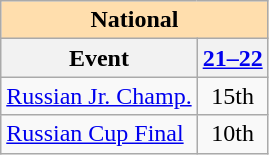<table class="wikitable" style="text-align:center">
<tr>
<th style="background-color: #ffdead; " colspan=2 align=center>National</th>
</tr>
<tr>
<th>Event</th>
<th><a href='#'>21–22</a></th>
</tr>
<tr>
<td align=left><a href='#'>Russian Jr. Champ.</a></td>
<td>15th</td>
</tr>
<tr>
<td align=left><a href='#'>Russian Cup Final</a></td>
<td>10th</td>
</tr>
</table>
